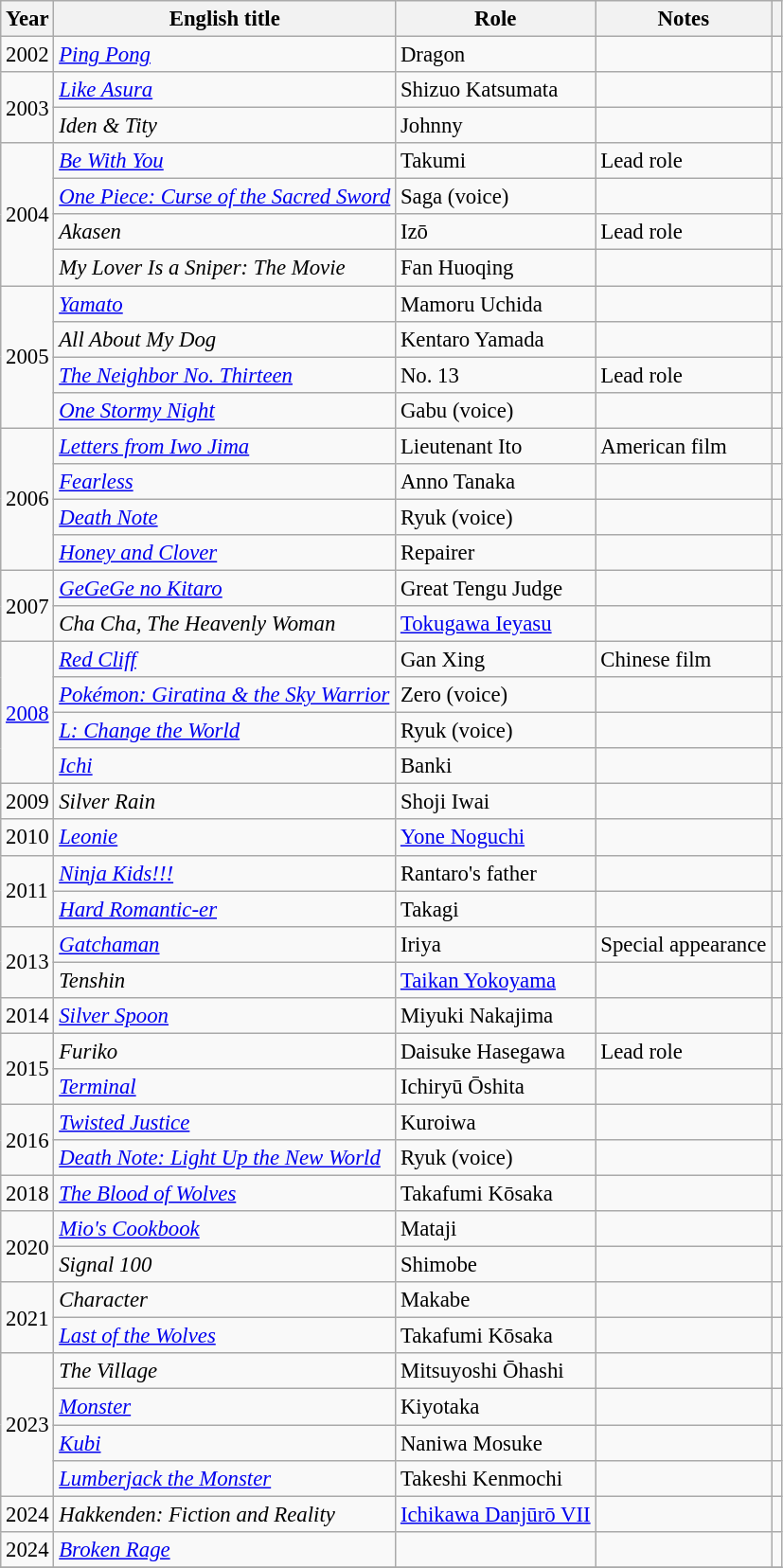<table class="wikitable" style="font-size: 95%;">
<tr>
<th>Year</th>
<th>English title</th>
<th>Role</th>
<th>Notes</th>
<th></th>
</tr>
<tr>
<td>2002</td>
<td><em><a href='#'>Ping Pong</a></em></td>
<td>Dragon</td>
<td></td>
<td></td>
</tr>
<tr>
<td rowspan="2">2003</td>
<td><em><a href='#'>Like Asura</a></em></td>
<td>Shizuo Katsumata</td>
<td></td>
<td></td>
</tr>
<tr>
<td><em>Iden & Tity</em></td>
<td>Johnny</td>
<td></td>
<td></td>
</tr>
<tr>
<td rowspan="4">2004</td>
<td><em><a href='#'>Be With You</a></em></td>
<td>Takumi</td>
<td>Lead role</td>
<td></td>
</tr>
<tr>
<td><em><a href='#'>One Piece: Curse of the Sacred Sword</a></em></td>
<td>Saga (voice)</td>
<td></td>
<td></td>
</tr>
<tr>
<td><em>Akasen</em></td>
<td>Izō</td>
<td>Lead role</td>
<td></td>
</tr>
<tr>
<td><em>My Lover Is a Sniper: The Movie</em></td>
<td>Fan Huoqing</td>
<td></td>
<td></td>
</tr>
<tr>
<td rowspan="4">2005</td>
<td><em><a href='#'>Yamato</a></em></td>
<td>Mamoru Uchida</td>
<td></td>
<td></td>
</tr>
<tr>
<td><em>All About My Dog</em></td>
<td>Kentaro Yamada</td>
<td></td>
<td></td>
</tr>
<tr>
<td><em><a href='#'>The Neighbor No. Thirteen</a></em></td>
<td>No. 13</td>
<td>Lead role</td>
<td></td>
</tr>
<tr>
<td><em><a href='#'>One Stormy Night</a></em></td>
<td>Gabu (voice)</td>
<td></td>
<td></td>
</tr>
<tr>
<td rowspan="4">2006</td>
<td><em><a href='#'>Letters from Iwo Jima</a></em></td>
<td>Lieutenant Ito</td>
<td>American film</td>
<td></td>
</tr>
<tr>
<td><em><a href='#'>Fearless</a></em></td>
<td>Anno Tanaka</td>
<td></td>
<td></td>
</tr>
<tr>
<td><em><a href='#'>Death Note</a></em></td>
<td>Ryuk (voice)</td>
<td></td>
<td></td>
</tr>
<tr>
<td><em><a href='#'>Honey and Clover</a></em></td>
<td>Repairer</td>
<td></td>
<td></td>
</tr>
<tr>
<td rowspan="2">2007</td>
<td><em><a href='#'>GeGeGe no Kitaro</a></em></td>
<td>Great Tengu Judge</td>
<td></td>
<td></td>
</tr>
<tr>
<td><em>Cha Cha, The Heavenly Woman</em></td>
<td><a href='#'>Tokugawa Ieyasu</a></td>
<td></td>
<td></td>
</tr>
<tr>
<td rowspan="4"><a href='#'>2008</a></td>
<td><em><a href='#'>Red Cliff</a></em></td>
<td>Gan Xing</td>
<td>Chinese film</td>
<td></td>
</tr>
<tr>
<td><em><a href='#'>Pokémon: Giratina & the Sky Warrior</a></em></td>
<td>Zero (voice)</td>
<td></td>
<td></td>
</tr>
<tr>
<td><em><a href='#'>L: Change the World</a></em></td>
<td>Ryuk (voice)</td>
<td></td>
<td></td>
</tr>
<tr>
<td><em><a href='#'>Ichi</a></em></td>
<td>Banki</td>
<td></td>
<td></td>
</tr>
<tr>
<td>2009</td>
<td><em>Silver Rain</em></td>
<td>Shoji Iwai</td>
<td></td>
<td></td>
</tr>
<tr>
<td>2010</td>
<td><em><a href='#'>Leonie</a></em></td>
<td><a href='#'>Yone Noguchi</a></td>
<td></td>
<td></td>
</tr>
<tr>
<td rowspan="2">2011</td>
<td><em><a href='#'>Ninja Kids!!!</a></em></td>
<td>Rantaro's father</td>
<td></td>
<td></td>
</tr>
<tr>
<td><em><a href='#'>Hard Romantic-er</a></em></td>
<td>Takagi</td>
<td></td>
<td></td>
</tr>
<tr>
<td rowspan="2">2013</td>
<td><em><a href='#'>Gatchaman</a></em></td>
<td>Iriya</td>
<td>Special appearance</td>
<td></td>
</tr>
<tr>
<td><em>Tenshin</em></td>
<td><a href='#'>Taikan Yokoyama</a></td>
<td></td>
<td></td>
</tr>
<tr>
<td>2014</td>
<td><em><a href='#'>Silver Spoon</a></em></td>
<td>Miyuki Nakajima</td>
<td></td>
<td></td>
</tr>
<tr>
<td rowspan="2">2015</td>
<td><em>Furiko</em></td>
<td>Daisuke Hasegawa</td>
<td>Lead role</td>
<td></td>
</tr>
<tr>
<td><em><a href='#'>Terminal</a></em></td>
<td>Ichiryū Ōshita</td>
<td></td>
<td></td>
</tr>
<tr>
<td rowspan="2">2016</td>
<td><em><a href='#'>Twisted Justice</a></em></td>
<td>Kuroiwa</td>
<td></td>
<td></td>
</tr>
<tr>
<td><em><a href='#'>Death Note: Light Up the New World</a></em></td>
<td>Ryuk (voice)</td>
<td></td>
<td></td>
</tr>
<tr>
<td rowspan="1">2018</td>
<td><em><a href='#'>The Blood of Wolves</a></em></td>
<td>Takafumi Kōsaka</td>
<td></td>
<td></td>
</tr>
<tr>
<td rowspan="2">2020</td>
<td><em><a href='#'>Mio's Cookbook</a></em></td>
<td>Mataji</td>
<td></td>
<td></td>
</tr>
<tr>
<td><em>Signal 100</em></td>
<td>Shimobe</td>
<td></td>
<td></td>
</tr>
<tr>
<td rowspan="2">2021</td>
<td><em>Character</em></td>
<td>Makabe</td>
<td></td>
<td></td>
</tr>
<tr>
<td><em><a href='#'>Last of the Wolves</a></em></td>
<td>Takafumi Kōsaka</td>
<td></td>
<td></td>
</tr>
<tr>
<td rowspan="4">2023</td>
<td><em>The Village</em></td>
<td>Mitsuyoshi Ōhashi</td>
<td></td>
<td></td>
</tr>
<tr>
<td><em><a href='#'>Monster</a></em></td>
<td>Kiyotaka</td>
<td></td>
<td></td>
</tr>
<tr>
<td><em><a href='#'>Kubi</a></em></td>
<td>Naniwa Mosuke</td>
<td></td>
<td></td>
</tr>
<tr>
<td><em><a href='#'>Lumberjack the Monster</a></em></td>
<td>Takeshi Kenmochi</td>
<td></td>
<td></td>
</tr>
<tr>
<td>2024</td>
<td><em>Hakkenden: Fiction and Reality</em></td>
<td><a href='#'>Ichikawa Danjūrō VII</a></td>
<td></td>
<td></td>
</tr>
<tr>
<td>2024</td>
<td><em><a href='#'>Broken Rage</a></em></td>
<td></td>
<td></td>
<td></td>
</tr>
<tr>
</tr>
</table>
